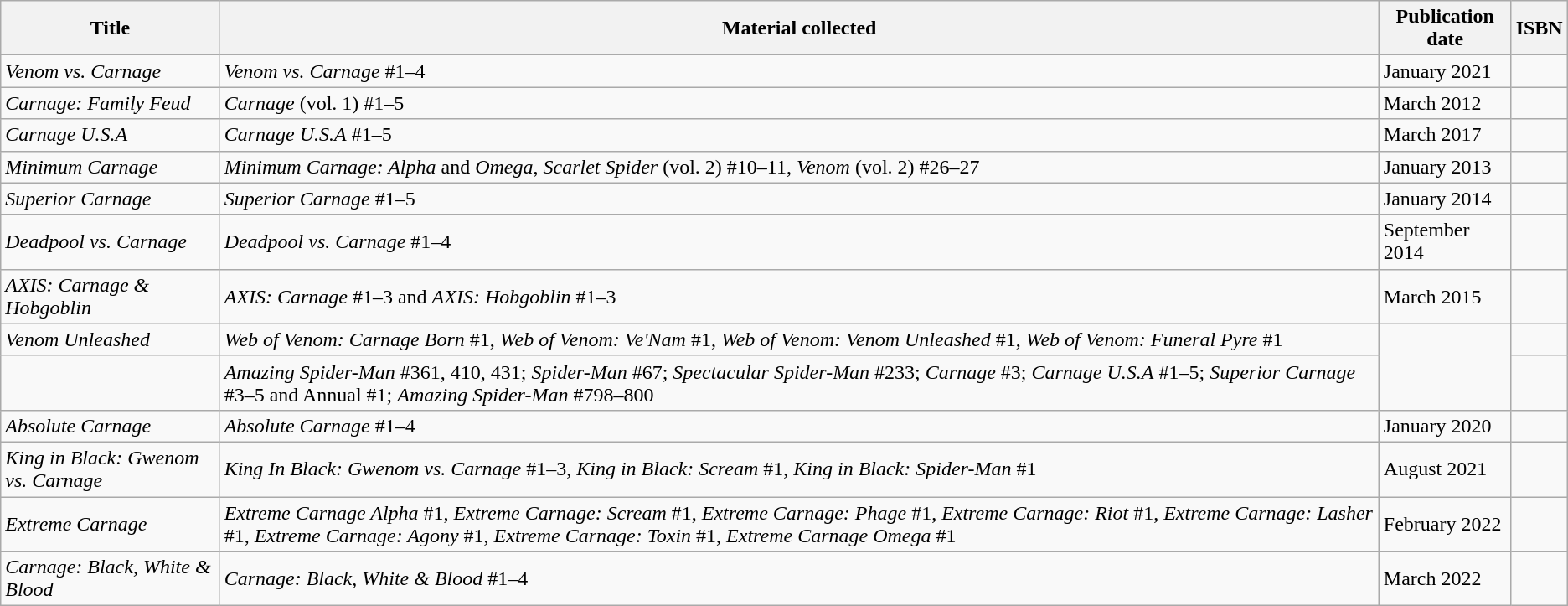<table class="wikitable">
<tr>
<th>Title</th>
<th>Material collected</th>
<th>Publication date</th>
<th>ISBN</th>
</tr>
<tr>
<td><em>Venom vs. Carnage</em></td>
<td><em>Venom vs. Carnage</em> #1–4</td>
<td>January 2021</td>
<td></td>
</tr>
<tr>
<td><em>Carnage: Family Feud</em></td>
<td><em>Carnage</em> (vol. 1) #1–5</td>
<td>March 2012</td>
<td></td>
</tr>
<tr>
<td><em>Carnage U.S.A</em></td>
<td><em>Carnage U.S.A</em> #1–5</td>
<td>March 2017</td>
<td></td>
</tr>
<tr>
<td><em>Minimum Carnage</em></td>
<td><em>Minimum Carnage: Alpha</em> and <em>Omega</em>, <em>Scarlet Spider</em> (vol. 2) #10–11, <em>Venom</em> (vol. 2) #26–27</td>
<td>January 2013</td>
<td></td>
</tr>
<tr>
<td><em>Superior Carnage</em></td>
<td><em>Superior Carnage</em> #1–5</td>
<td>January 2014</td>
<td></td>
</tr>
<tr>
<td><em>Deadpool vs. Carnage</em></td>
<td><em>Deadpool vs. Carnage</em> #1–4</td>
<td>September 2014</td>
<td></td>
</tr>
<tr>
<td><em>AXIS: Carnage & Hobgoblin</em></td>
<td><em>AXIS: Carnage</em> #1–3 and <em>AXIS: Hobgoblin</em> #1–3</td>
<td>March 2015</td>
<td></td>
</tr>
<tr>
<td><em>Venom Unleashed</em></td>
<td><em>Web of Venom: Carnage Born</em> #1, <em>Web of Venom: Ve'Nam</em> #1, <em>Web of Venom: Venom Unleashed</em> #1, <em>Web of Venom: Funeral Pyre</em> #1</td>
<td rowspan="2"></td>
<td></td>
</tr>
<tr>
<td><em></em></td>
<td><em>Amazing Spider-Man</em> #361, 410, 431; <em>Spider-Man</em> #67; <em>Spectacular Spider-Man</em> #233; <em>Carnage</em> #3; <em>Carnage U.S.A</em> #1–5; <em>Superior Carnage</em> #3–5 and Annual #1; <em>Amazing Spider-Man</em> #798–800</td>
<td></td>
</tr>
<tr>
<td><em>Absolute Carnage</em></td>
<td><em>Absolute Carnage</em> #1–4</td>
<td>January 2020</td>
<td></td>
</tr>
<tr>
<td><em>King in Black: Gwenom vs. Carnage</em></td>
<td><em>King In Black: Gwenom vs. Carnage</em> #1–3, <em>King in Black: Scream</em> #1, <em>King in Black: Spider-Man</em> #1</td>
<td>August 2021</td>
<td></td>
</tr>
<tr>
<td><em>Extreme Carnage</em></td>
<td><em>Extreme Carnage Alpha</em> #1, <em>Extreme Carnage: Scream</em> #1, <em>Extreme Carnage: Phage</em> #1, <em>Extreme Carnage: Riot</em> #1, <em>Extreme Carnage: Lasher</em> #1, <em>Extreme Carnage: Agony</em> #1, <em>Extreme Carnage: Toxin</em> #1, <em>Extreme Carnage Omega</em> #1</td>
<td>February 2022</td>
<td></td>
</tr>
<tr>
<td><em>Carnage: Black, White & Blood</em></td>
<td><em>Carnage: Black, White & Blood</em> #1–4</td>
<td>March 2022</td>
<td></td>
</tr>
</table>
